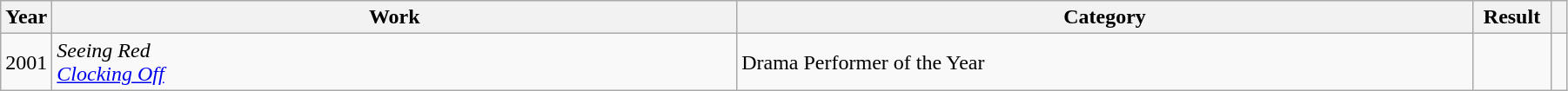<table style="width:95%;" class="wikitable sortable">
<tr>
<th style="width:3%;">Year</th>
<th>Work</th>
<th style="width:47%;">Category</th>
<th style="width:5%;">Result</th>
<th style="width:1%;" scope="col" class="unsortable"></th>
</tr>
<tr>
<td>2001</td>
<td><em>Seeing Red</em><br> <em><a href='#'>Clocking Off</a></em></td>
<td>Drama Performer of the Year</td>
<td></td>
<td></td>
</tr>
</table>
